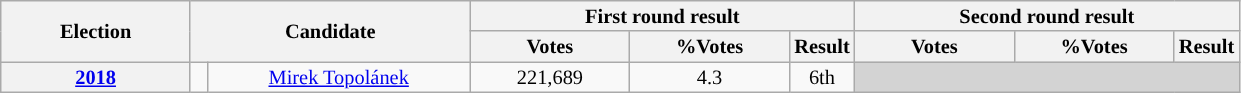<table class="wikitable" style=text-align:center;font-size:85%;line-height:14px;">
<tr>
<th width="120" rowspan="2">Election</th>
<th width="180" rowspan="2" colspan=2>Candidate</th>
<th width="200" colspan=3>First round result</th>
<th width="200" colspan=3>Second round result</th>
</tr>
<tr>
<th width="100">Votes</th>
<th width="100">%Votes</th>
<th>Result</th>
<th width="100">Votes</th>
<th width="100">%Votes</th>
<th>Result</th>
</tr>
<tr>
<th><a href='#'>2018</a></th>
<td style="background-color: "></td>
<td><a href='#'>Mirek Topolánek</a></td>
<td>221,689</td>
<td>4.3</td>
<td>6th</td>
<td colspan="3"  style="background-color:lightgrey;"></td>
</tr>
</table>
